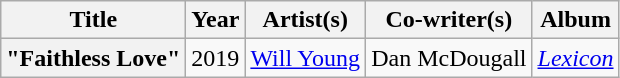<table class="wikitable plainrowheaders" style="text-align:center;">
<tr>
<th scope="col">Title</th>
<th scope="col">Year</th>
<th scope="col">Artist(s)</th>
<th scope="col">Co-writer(s)</th>
<th scope="col">Album</th>
</tr>
<tr>
<th scope="row">"Faithless Love"</th>
<td>2019</td>
<td><a href='#'>Will Young</a></td>
<td>Dan McDougall</td>
<td><em><a href='#'>Lexicon</a></em></td>
</tr>
</table>
